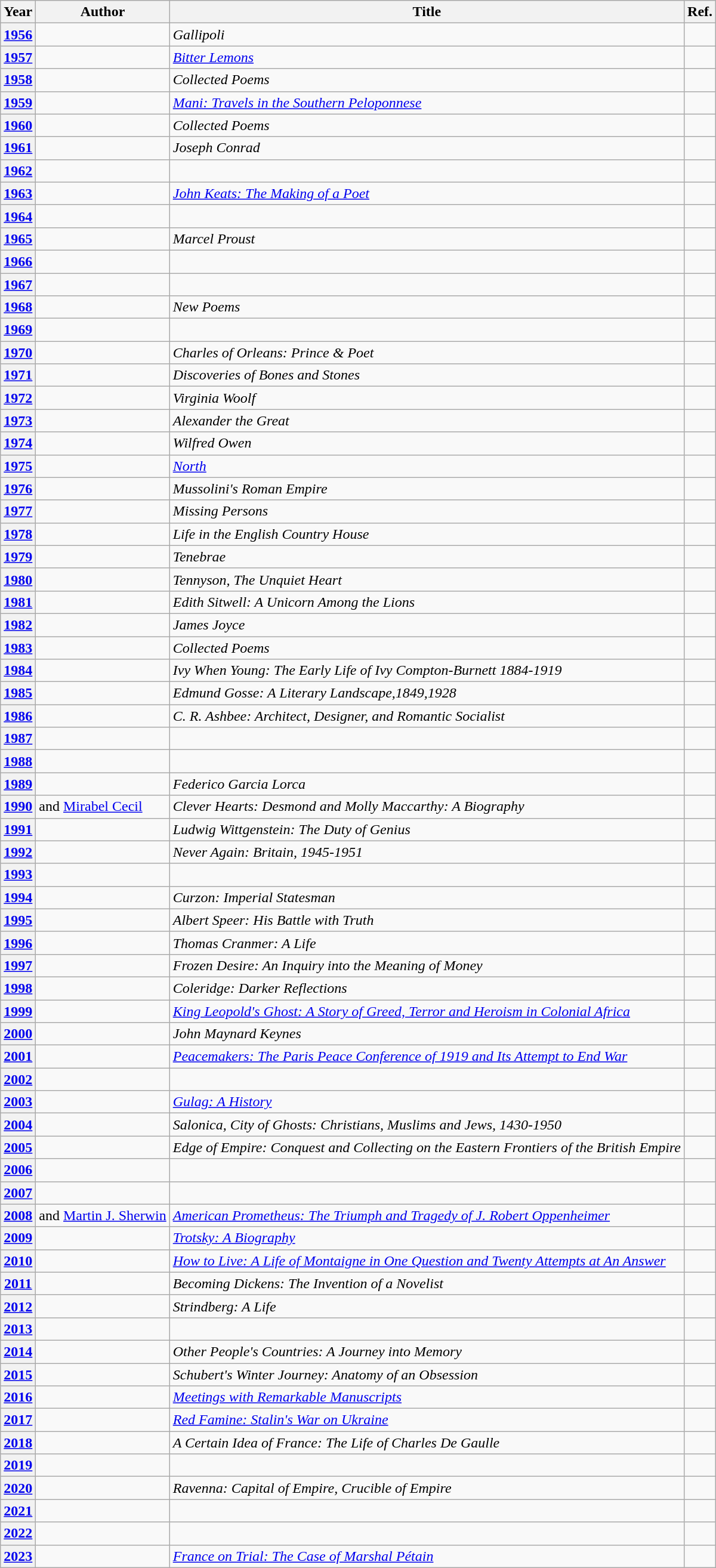<table class="wikitable sortable mw-collapsible">
<tr>
<th>Year</th>
<th>Author</th>
<th>Title</th>
<th>Ref.</th>
</tr>
<tr>
<th><a href='#'>1956</a></th>
<td></td>
<td><em>Gallipoli</em></td>
<td></td>
</tr>
<tr>
<th><a href='#'>1957</a></th>
<td></td>
<td><em><a href='#'>Bitter Lemons</a></em></td>
<td></td>
</tr>
<tr>
<th><a href='#'>1958</a></th>
<td></td>
<td><em>Collected Poems</em></td>
<td></td>
</tr>
<tr>
<th><a href='#'>1959</a></th>
<td></td>
<td><em><a href='#'>Mani: Travels in the Southern Peloponnese</a></em></td>
<td></td>
</tr>
<tr>
<th><a href='#'>1960</a></th>
<td></td>
<td><em>Collected Poems</em></td>
<td></td>
</tr>
<tr>
<th><a href='#'>1961</a></th>
<td></td>
<td><em>Joseph Conrad</em></td>
<td></td>
</tr>
<tr>
<th><a href='#'>1962</a></th>
<td></td>
<td><em></em></td>
<td></td>
</tr>
<tr>
<th><a href='#'>1963</a></th>
<td></td>
<td><em><a href='#'>John Keats: The Making of a Poet</a></em></td>
<td></td>
</tr>
<tr>
<th><a href='#'>1964</a></th>
<td></td>
<td><em></em></td>
<td></td>
</tr>
<tr>
<th><a href='#'>1965</a></th>
<td></td>
<td><em>Marcel Proust</em></td>
<td></td>
</tr>
<tr>
<th><a href='#'>1966</a></th>
<td></td>
<td><em></em></td>
<td></td>
</tr>
<tr>
<th><a href='#'>1967</a></th>
<td></td>
<td><em></em></td>
<td></td>
</tr>
<tr>
<th><a href='#'>1968</a></th>
<td></td>
<td><em>New Poems</em></td>
<td></td>
</tr>
<tr>
<th><a href='#'>1969</a></th>
<td></td>
<td><em></em></td>
<td></td>
</tr>
<tr>
<th><a href='#'>1970</a></th>
<td></td>
<td><em>Charles of Orleans: Prince & Poet</em></td>
<td></td>
</tr>
<tr>
<th><a href='#'>1971</a></th>
<td></td>
<td><em>Discoveries of Bones and Stones</em></td>
<td></td>
</tr>
<tr>
<th><a href='#'>1972</a></th>
<td></td>
<td><em>Virginia Woolf</em></td>
<td></td>
</tr>
<tr>
<th><a href='#'>1973</a></th>
<td></td>
<td><em>Alexander the Great</em></td>
<td></td>
</tr>
<tr>
<th><a href='#'>1974</a></th>
<td></td>
<td><em>Wilfred Owen</em></td>
<td></td>
</tr>
<tr>
<th><a href='#'>1975</a></th>
<td></td>
<td><em><a href='#'>North</a></em></td>
<td></td>
</tr>
<tr>
<th><a href='#'>1976</a></th>
<td></td>
<td><em>Mussolini's Roman Empire</em></td>
<td></td>
</tr>
<tr>
<th><a href='#'>1977</a></th>
<td></td>
<td><em>Missing Persons</em></td>
<td></td>
</tr>
<tr>
<th><a href='#'>1978</a></th>
<td></td>
<td><em>Life in the English Country House</em></td>
<td></td>
</tr>
<tr>
<th><a href='#'>1979</a></th>
<td></td>
<td><em>Tenebrae</em></td>
<td></td>
</tr>
<tr>
<th><a href='#'>1980</a></th>
<td></td>
<td><em>Tennyson, The Unquiet Heart</em></td>
<td></td>
</tr>
<tr>
<th><a href='#'>1981</a></th>
<td></td>
<td><em>Edith Sitwell: A Unicorn Among the Lions</em></td>
<td></td>
</tr>
<tr>
<th><a href='#'>1982</a></th>
<td></td>
<td><em>James Joyce</em></td>
<td></td>
</tr>
<tr>
<th><a href='#'>1983</a></th>
<td></td>
<td><em>Collected Poems</em></td>
<td></td>
</tr>
<tr>
<th><a href='#'>1984</a></th>
<td></td>
<td><em>Ivy When Young: The Early Life of Ivy Compton-Burnett 1884-1919</em></td>
<td></td>
</tr>
<tr>
<th><a href='#'>1985</a></th>
<td></td>
<td><em>Edmund Gosse: A Literary Landscape,1849,1928</em></td>
<td></td>
</tr>
<tr>
<th><a href='#'>1986</a></th>
<td></td>
<td><em>C. R. Ashbee: Architect, Designer, and Romantic Socialist</em></td>
<td></td>
</tr>
<tr>
<th><a href='#'>1987</a></th>
<td></td>
<td><em></em></td>
<td></td>
</tr>
<tr>
<th><a href='#'>1988</a></th>
<td></td>
<td><em></em></td>
<td></td>
</tr>
<tr>
<th><a href='#'>1989</a></th>
<td></td>
<td><em>Federico Garcia Lorca</em></td>
<td></td>
</tr>
<tr>
<th><a href='#'>1990</a></th>
<td> and <a href='#'>Mirabel Cecil</a></td>
<td><em>Clever Hearts: Desmond and Molly Maccarthy: A Biography</em></td>
<td></td>
</tr>
<tr>
<th><a href='#'>1991</a></th>
<td></td>
<td><em>Ludwig Wittgenstein: The Duty of Genius</em></td>
<td></td>
</tr>
<tr>
<th><a href='#'>1992</a></th>
<td></td>
<td><em>Never Again: Britain, 1945-1951</em></td>
<td></td>
</tr>
<tr>
<th><a href='#'>1993</a></th>
<td></td>
<td><em></em></td>
<td></td>
</tr>
<tr>
<th><a href='#'>1994</a></th>
<td></td>
<td><em>Curzon: Imperial Statesman</em></td>
<td></td>
</tr>
<tr>
<th><a href='#'>1995</a></th>
<td></td>
<td><em>Albert Speer: His Battle with Truth</em></td>
<td></td>
</tr>
<tr>
<th><a href='#'>1996</a></th>
<td></td>
<td><em>Thomas Cranmer: A Life</em></td>
<td></td>
</tr>
<tr>
<th><a href='#'>1997</a></th>
<td></td>
<td><em>Frozen Desire: An Inquiry into the Meaning of Money</em></td>
<td></td>
</tr>
<tr>
<th><a href='#'>1998</a></th>
<td></td>
<td><em>Coleridge: Darker Reflections</em></td>
<td></td>
</tr>
<tr>
<th><a href='#'>1999</a></th>
<td></td>
<td><em><a href='#'>King Leopold's Ghost: A Story of Greed, Terror and Heroism in Colonial Africa</a></em></td>
<td></td>
</tr>
<tr>
<th><a href='#'>2000</a></th>
<td></td>
<td><em>John Maynard Keynes</em></td>
<td></td>
</tr>
<tr>
<th><a href='#'>2001</a></th>
<td></td>
<td><em><a href='#'>Peacemakers: The Paris Peace Conference of 1919 and Its Attempt to End War</a></em></td>
<td></td>
</tr>
<tr>
<th><a href='#'>2002</a></th>
<td></td>
<td><em></em></td>
<td></td>
</tr>
<tr>
<th><a href='#'>2003</a></th>
<td></td>
<td><em><a href='#'>Gulag: A History</a></em></td>
<td></td>
</tr>
<tr>
<th><a href='#'>2004</a></th>
<td></td>
<td><em>Salonica, City of Ghosts: Christians, Muslims and Jews, 1430-1950</em></td>
<td></td>
</tr>
<tr>
<th><a href='#'>2005</a></th>
<td></td>
<td><em>Edge of Empire: Conquest and Collecting on the Eastern Frontiers of the British Empire</em></td>
<td></td>
</tr>
<tr>
<th><a href='#'>2006</a></th>
<td></td>
<td><em></em></td>
<td></td>
</tr>
<tr>
<th><a href='#'>2007</a></th>
<td></td>
<td><em></em></td>
<td></td>
</tr>
<tr>
<th><a href='#'>2008</a></th>
<td> and <a href='#'>Martin J. Sherwin</a></td>
<td><em><a href='#'>American Prometheus: The Triumph and Tragedy of J. Robert Oppenheimer</a></em></td>
<td></td>
</tr>
<tr>
<th><a href='#'>2009</a></th>
<td></td>
<td><em><a href='#'>Trotsky: A Biography</a></em></td>
<td></td>
</tr>
<tr>
<th><a href='#'>2010</a></th>
<td></td>
<td><a href='#'><em>How to Live: A Life of Montaigne in One Question and Twenty Attempts at An Answer</em></a></td>
<td></td>
</tr>
<tr>
<th><a href='#'>2011</a></th>
<td></td>
<td><em>Becoming Dickens: The Invention of a Novelist</em></td>
<td></td>
</tr>
<tr>
<th><a href='#'>2012</a></th>
<td></td>
<td><em>Strindberg: A Life</em></td>
<td></td>
</tr>
<tr>
<th><a href='#'>2013</a></th>
<td></td>
<td><em></em></td>
<td></td>
</tr>
<tr>
<th><a href='#'>2014</a></th>
<td></td>
<td><em>Other People's Countries: A Journey into Memory</em></td>
<td></td>
</tr>
<tr>
<th><a href='#'>2015</a></th>
<td></td>
<td><em>Schubert's Winter Journey: Anatomy of an Obsession</em></td>
<td></td>
</tr>
<tr>
<th><a href='#'>2016</a></th>
<td></td>
<td><em><a href='#'>Meetings with Remarkable Manuscripts</a></em></td>
<td></td>
</tr>
<tr>
<th><a href='#'>2017</a></th>
<td></td>
<td><em><a href='#'>Red Famine: Stalin's War on Ukraine</a></em></td>
<td></td>
</tr>
<tr>
<th><a href='#'>2018</a></th>
<td></td>
<td><em>A Certain Idea of France: The Life of Charles De Gaulle</em></td>
<td></td>
</tr>
<tr>
<th><a href='#'>2019</a></th>
<td></td>
<td><em></em></td>
<td></td>
</tr>
<tr>
<th><a href='#'>2020</a></th>
<td></td>
<td><em>Ravenna: Capital of Empire, Crucible of Empire</em></td>
<td></td>
</tr>
<tr>
<th><a href='#'>2021</a></th>
<td></td>
<td><em></em></td>
<td></td>
</tr>
<tr>
<th><a href='#'>2022</a></th>
<td></td>
<td><em></em></td>
<td></td>
</tr>
<tr>
<th><a href='#'>2023</a></th>
<td></td>
<td><em><a href='#'>France on Trial: The Case of Marshal Pétain</a></em></td>
<td></td>
</tr>
</table>
